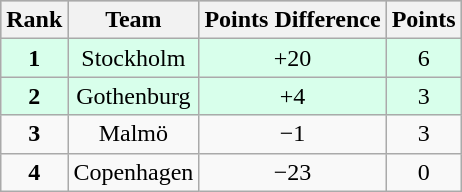<table class="wikitable">
<tr style="background:silver"!>
<th>Rank</th>
<th>Team</th>
<th>Points Difference</th>
<th>Points</th>
</tr>
<tr bgcolor=#d8ffeb align="center">
<td><strong>1</strong></td>
<td>Stockholm</td>
<td>+20</td>
<td>6</td>
</tr>
<tr bgcolor=#d8ffeb align="center">
<td><strong>2</strong></td>
<td>Gothenburg</td>
<td>+4</td>
<td>3</td>
</tr>
<tr align="center">
<td><strong>3</strong></td>
<td>Malmö</td>
<td>−1</td>
<td>3</td>
</tr>
<tr align="center">
<td><strong>4</strong></td>
<td>Copenhagen</td>
<td>−23</td>
<td>0</td>
</tr>
</table>
